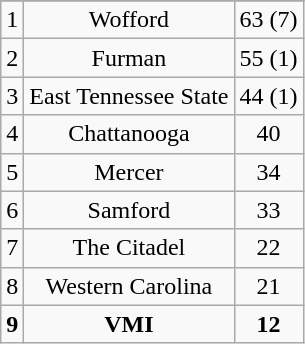<table class="wikitable" style="display: inline-table;">
<tr align="center">
</tr>
<tr align="center">
<td>1</td>
<td>Wofford</td>
<td>63 (7)</td>
</tr>
<tr align="center">
<td>2</td>
<td>Furman</td>
<td>55 (1)</td>
</tr>
<tr align="center">
<td>3</td>
<td>East Tennessee State</td>
<td>44 (1)</td>
</tr>
<tr align="center">
<td>4</td>
<td>Chattanooga</td>
<td>40</td>
</tr>
<tr align="center">
<td>5</td>
<td>Mercer</td>
<td>34</td>
</tr>
<tr align="center">
<td>6</td>
<td>Samford</td>
<td>33</td>
</tr>
<tr align="center">
<td>7</td>
<td>The Citadel</td>
<td>22</td>
</tr>
<tr align="center">
<td>8</td>
<td>Western Carolina</td>
<td>21</td>
</tr>
<tr align="center">
<td><strong>9</strong></td>
<td><strong>VMI</strong></td>
<td><strong>12</strong></td>
</tr>
</table>
